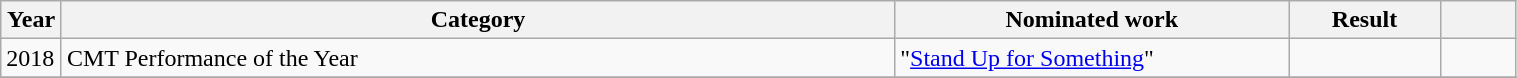<table class="wikitable" style="width:80%;">
<tr>
<th style="width:4%;">Year</th>
<th style="width:55%;">Category</th>
<th style="width:26%;">Nominated work</th>
<th style="width:10%;">Result</th>
<th width=5%></th>
</tr>
<tr>
<td>2018</td>
<td>CMT Performance of the Year</td>
<td>"<a href='#'>Stand Up for Something</a>"</td>
<td></td>
<td style="text-align:center;"></td>
</tr>
<tr>
</tr>
</table>
